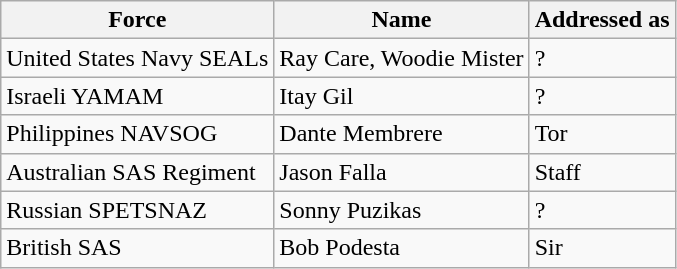<table class="wikitable">
<tr>
<th>Force</th>
<th>Name</th>
<th>Addressed as</th>
</tr>
<tr>
<td>United States Navy SEALs</td>
<td>Ray Care, Woodie Mister</td>
<td>?</td>
</tr>
<tr>
<td>Israeli YAMAM</td>
<td>Itay Gil</td>
<td>?</td>
</tr>
<tr>
<td>Philippines NAVSOG</td>
<td>Dante Membrere</td>
<td>Tor</td>
</tr>
<tr>
<td>Australian SAS Regiment</td>
<td>Jason Falla</td>
<td>Staff</td>
</tr>
<tr>
<td>Russian SPETSNAZ</td>
<td>Sonny Puzikas</td>
<td>?</td>
</tr>
<tr>
<td>British SAS</td>
<td>Bob Podesta</td>
<td>Sir</td>
</tr>
</table>
